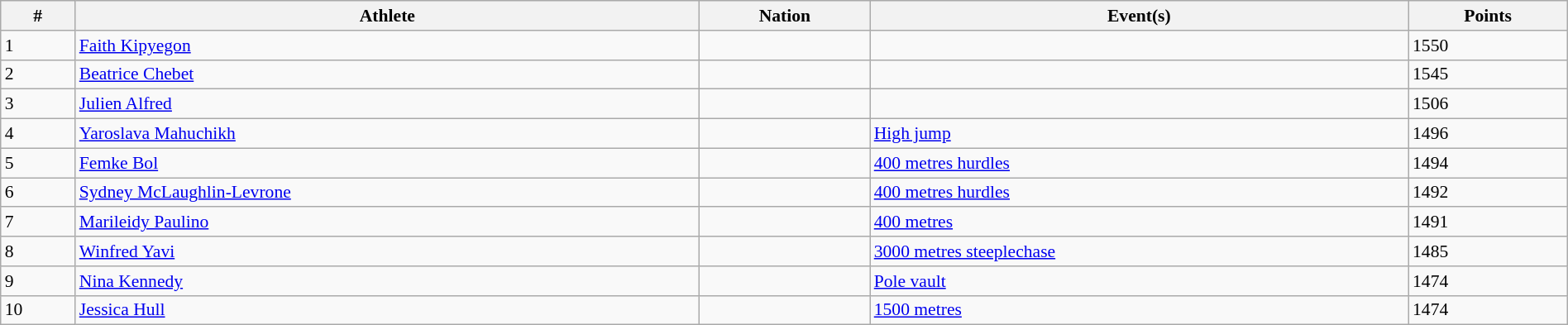<table class="wikitable" width=100% style="font-size:90%; text-align:left;">
<tr>
<th>#</th>
<th>Athlete</th>
<th>Nation</th>
<th>Event(s)</th>
<th>Points</th>
</tr>
<tr>
<td>1</td>
<td><a href='#'>Faith Kipyegon</a></td>
<td></td>
<td></td>
<td>1550</td>
</tr>
<tr>
<td>2</td>
<td><a href='#'>Beatrice Chebet</a></td>
<td></td>
<td></td>
<td>1545</td>
</tr>
<tr>
<td>3</td>
<td><a href='#'>Julien Alfred</a></td>
<td></td>
<td></td>
<td>1506</td>
</tr>
<tr>
<td>4</td>
<td><a href='#'>Yaroslava Mahuchikh</a></td>
<td></td>
<td><a href='#'>High jump</a></td>
<td>1496</td>
</tr>
<tr>
<td>5</td>
<td><a href='#'>Femke Bol</a></td>
<td></td>
<td {{nowrap><a href='#'>400 metres hurdles</a></td>
<td>1494</td>
</tr>
<tr>
<td>6</td>
<td><a href='#'>Sydney McLaughlin-Levrone</a></td>
<td></td>
<td><a href='#'>400 metres hurdles</a></td>
<td>1492</td>
</tr>
<tr>
<td>7</td>
<td><a href='#'>Marileidy Paulino</a></td>
<td></td>
<td><a href='#'>400 metres</a></td>
<td>1491</td>
</tr>
<tr>
<td>8</td>
<td><a href='#'>Winfred Yavi</a></td>
<td></td>
<td><a href='#'>3000 metres steeplechase</a></td>
<td>1485</td>
</tr>
<tr>
<td>9</td>
<td><a href='#'>Nina Kennedy</a></td>
<td></td>
<td><a href='#'>Pole vault</a></td>
<td>1474</td>
</tr>
<tr>
<td>10</td>
<td><a href='#'>Jessica Hull</a></td>
<td></td>
<td><a href='#'>1500 metres</a></td>
<td>1474</td>
</tr>
</table>
